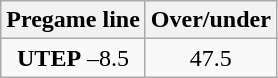<table class="wikitable">
<tr align="center">
<th style=>Pregame line</th>
<th style=>Over/under</th>
</tr>
<tr align="center">
<td><strong>UTEP</strong> –8.5</td>
<td>47.5</td>
</tr>
</table>
